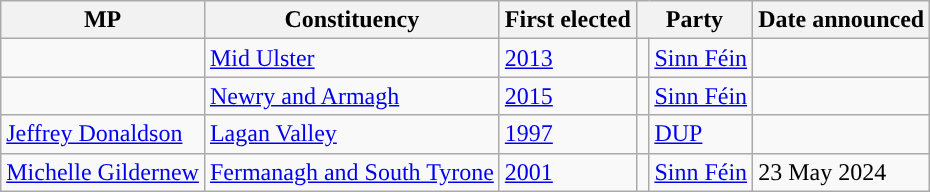<table class="wikitable sortable">
<tr>
<th scope="col">MP</th>
<th scope="col">Consti­tuency</th>
<th scope="col">First elected</th>
<th colspan="2" scope="col">Party</th>
<th scope="col">Date announced</th>
</tr>
<tr>
<td></td>
<td><a href='#'>Mid Ulster</a></td>
<td><a href='#'>2013</a></td>
<td></td>
<td><a href='#'>Sinn Féin</a></td>
<td></td>
</tr>
<tr>
<td></td>
<td><a href='#'>Newry and Armagh</a></td>
<td><a href='#'>2015</a></td>
<td></td>
<td><a href='#'>Sinn Féin</a></td>
<td></td>
</tr>
<tr>
<td><a href='#'>Jeffrey Donaldson</a></td>
<td><a href='#'>Lagan Valley</a></td>
<td><a href='#'>1997</a></td>
<td width="1"></td>
<td><a href='#'>DUP</a></td>
<td></td>
</tr>
<tr>
<td><a href='#'>Michelle Gildernew</a></td>
<td><a href='#'>Fermanagh and South Tyrone</a></td>
<td><a href='#'>2001</a></td>
<td width="1"></td>
<td><a href='#'>Sinn Féin</a></td>
<td>23 May 2024</td>
</tr>
</table>
